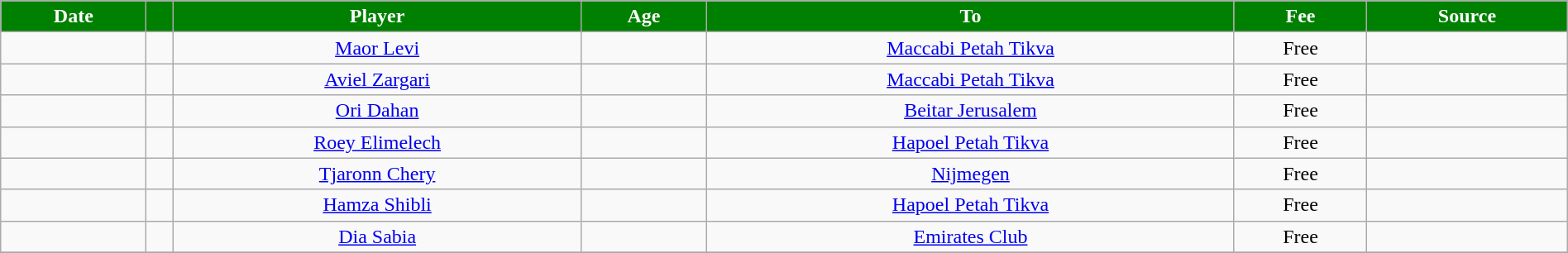<table class="wikitable sortable" style="text-align:center; width:100%;">
<tr>
<th scope="col" style="background:#008000; color:white;">Date</th>
<th scope="col" style="background:#008000; color:white;"></th>
<th scope="col" style="background:#008000; color:white;">Player</th>
<th scope="col" style="background:#008000; color:white;">Age</th>
<th scope="col" style="background:#008000; color:white;">To</th>
<th scope="col" style="background:#008000; color:white;" data-sort-type="currency">Fee</th>
<th scope="col" style="background:#008000; color:white;" class="unsortable">Source</th>
</tr>
<tr>
<td></td>
<td></td>
<td> <a href='#'>Maor Levi</a></td>
<td></td>
<td> <a href='#'>Maccabi Petah Tikva</a></td>
<td>Free</td>
<td></td>
</tr>
<tr>
<td></td>
<td></td>
<td> <a href='#'>Aviel Zargari</a></td>
<td></td>
<td> <a href='#'>Maccabi Petah Tikva</a></td>
<td>Free</td>
<td></td>
</tr>
<tr>
<td></td>
<td></td>
<td> <a href='#'>Ori Dahan</a></td>
<td></td>
<td> <a href='#'>Beitar Jerusalem</a></td>
<td>Free</td>
<td></td>
</tr>
<tr>
<td></td>
<td></td>
<td> <a href='#'>Roey Elimelech</a></td>
<td></td>
<td> <a href='#'>Hapoel Petah Tikva</a></td>
<td>Free</td>
<td></td>
</tr>
<tr>
<td></td>
<td></td>
<td> <a href='#'>Tjaronn Chery</a></td>
<td></td>
<td> <a href='#'>Nijmegen</a></td>
<td>Free</td>
<td></td>
</tr>
<tr>
<td></td>
<td></td>
<td> <a href='#'>Hamza Shibli</a></td>
<td></td>
<td> <a href='#'>Hapoel Petah Tikva</a></td>
<td>Free</td>
<td></td>
</tr>
<tr>
<td></td>
<td></td>
<td> <a href='#'>Dia Sabia</a></td>
<td></td>
<td> <a href='#'>Emirates Club</a></td>
<td>Free</td>
<td></td>
</tr>
<tr>
</tr>
</table>
